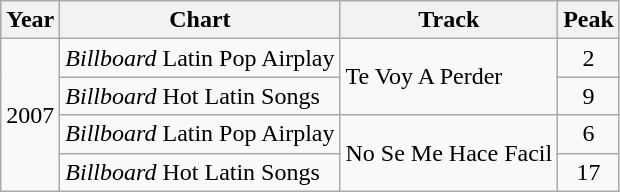<table class="wikitable">
<tr>
<th>Year</th>
<th>Chart</th>
<th>Track</th>
<th>Peak</th>
</tr>
<tr>
<td rowspan="4">2007</td>
<td><em>Billboard</em> Latin Pop Airplay</td>
<td rowspan="2">Te Voy A Perder</td>
<td align="center">2</td>
</tr>
<tr>
<td><em>Billboard</em> Hot Latin Songs</td>
<td align="center">9</td>
</tr>
<tr>
<td><em>Billboard</em> Latin Pop Airplay</td>
<td rowspan="2">No Se Me Hace Facil</td>
<td align="center">6</td>
</tr>
<tr>
<td><em>Billboard</em> Hot Latin Songs</td>
<td align="center">17</td>
</tr>
</table>
